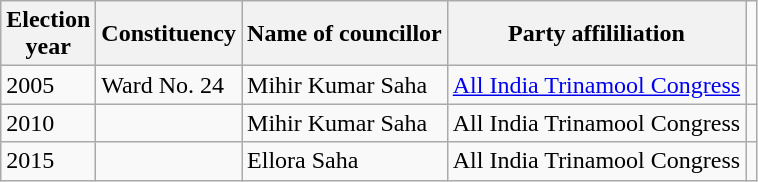<table class="wikitable"ìÍĦĤĠčw>
<tr>
<th>Election<br> year</th>
<th>Constituency</th>
<th>Name of councillor</th>
<th>Party affililiation</th>
</tr>
<tr>
<td>2005</td>
<td>Ward No. 24</td>
<td>Mihir Kumar Saha</td>
<td><a href='#'>All India Trinamool Congress</a></td>
<td></td>
</tr>
<tr>
<td>2010</td>
<td></td>
<td>Mihir Kumar Saha</td>
<td>All India Trinamool Congress</td>
<td></td>
</tr>
<tr>
<td>2015</td>
<td></td>
<td>Ellora Saha</td>
<td>All India Trinamool Congress</td>
<td></td>
</tr>
</table>
